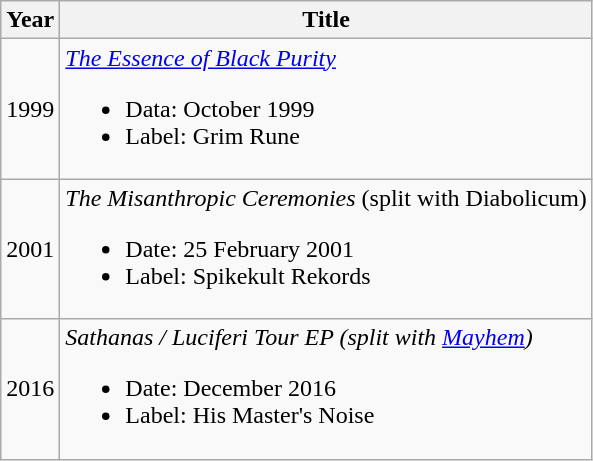<table class="wikitable" border="1">
<tr>
<th>Year</th>
<th>Title</th>
</tr>
<tr>
<td>1999</td>
<td><em><a href='#'>The Essence of Black Purity</a></em><br><ul><li>Data: October 1999</li><li>Label: Grim Rune</li></ul></td>
</tr>
<tr>
<td>2001</td>
<td><em>The Misanthropic Ceremonies</em> (split with Diabolicum)<br><ul><li>Date: 25 February 2001</li><li>Label: Spikekult Rekords</li></ul></td>
</tr>
<tr>
<td>2016</td>
<td><em>Sathanas / Luciferi Tour EP (split with <a href='#'>Mayhem</a>)</em><br><ul><li>Date: December 2016</li><li>Label: His Master's Noise</li></ul></td>
</tr>
</table>
